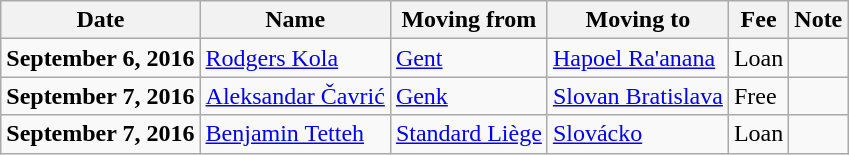<table class="wikitable sortable">
<tr>
<th>Date</th>
<th>Name</th>
<th>Moving from</th>
<th>Moving to</th>
<th>Fee</th>
<th>Note</th>
</tr>
<tr>
<td><strong>September 6, 2016</strong></td>
<td> <a href='#'>Rodgers Kola</a></td>
<td> <a href='#'>Gent</a></td>
<td> <a href='#'>Hapoel Ra'anana</a></td>
<td>Loan </td>
<td></td>
</tr>
<tr>
<td><strong>September 7, 2016</strong></td>
<td> <a href='#'>Aleksandar Čavrić</a></td>
<td> <a href='#'>Genk</a></td>
<td> <a href='#'>Slovan Bratislava</a></td>
<td>Free </td>
<td align=center></td>
</tr>
<tr>
<td><strong>September 7, 2016</strong></td>
<td> <a href='#'>Benjamin Tetteh</a></td>
<td> <a href='#'>Standard Liège</a></td>
<td> <a href='#'>Slovácko</a></td>
<td>Loan </td>
<td></td>
</tr>
</table>
